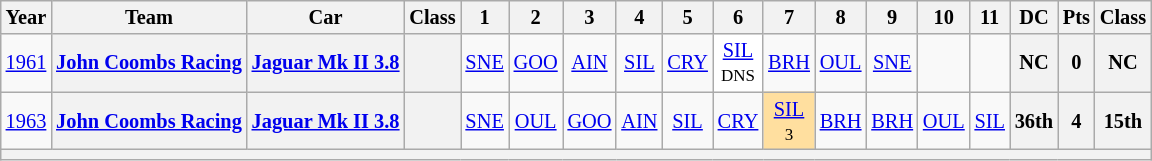<table class="wikitable" style="text-align:center; font-size:85%">
<tr>
<th>Year</th>
<th>Team</th>
<th>Car</th>
<th>Class</th>
<th>1</th>
<th>2</th>
<th>3</th>
<th>4</th>
<th>5</th>
<th>6</th>
<th>7</th>
<th>8</th>
<th>9</th>
<th>10</th>
<th>11</th>
<th>DC</th>
<th>Pts</th>
<th>Class</th>
</tr>
<tr>
<td><a href='#'>1961</a></td>
<th><a href='#'>John Coombs Racing</a></th>
<th><a href='#'>Jaguar Mk II 3.8</a></th>
<th><span></span></th>
<td><a href='#'>SNE</a></td>
<td><a href='#'>GOO</a></td>
<td><a href='#'>AIN</a></td>
<td><a href='#'>SIL</a></td>
<td><a href='#'>CRY</a></td>
<td style="background:#FFFFFF;"><a href='#'>SIL</a><br><small>DNS</small></td>
<td><a href='#'>BRH</a></td>
<td><a href='#'>OUL</a></td>
<td><a href='#'>SNE</a></td>
<td></td>
<td></td>
<th>NC</th>
<th>0</th>
<th>NC</th>
</tr>
<tr>
<td><a href='#'>1963</a></td>
<th><a href='#'>John Coombs Racing</a></th>
<th><a href='#'>Jaguar Mk II 3.8</a></th>
<th><span></span></th>
<td><a href='#'>SNE</a></td>
<td><a href='#'>OUL</a></td>
<td><a href='#'>GOO</a></td>
<td><a href='#'>AIN</a></td>
<td><a href='#'>SIL</a></td>
<td><a href='#'>CRY</a></td>
<td style="background:#FFDF9F;"><a href='#'>SIL</a><br><small>3</small></td>
<td><a href='#'>BRH</a></td>
<td><a href='#'>BRH</a></td>
<td><a href='#'>OUL</a></td>
<td><a href='#'>SIL</a></td>
<th>36th</th>
<th>4</th>
<th>15th</th>
</tr>
<tr>
<th colspan="18"></th>
</tr>
</table>
